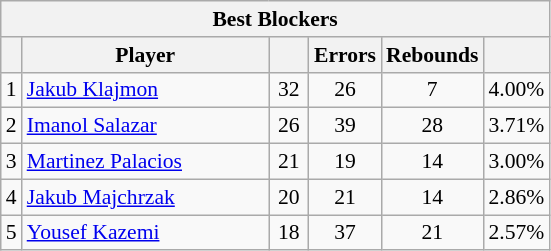<table class="wikitable sortable" style=font-size:90%>
<tr>
<th colspan=7>Best Blockers</th>
</tr>
<tr>
<th></th>
<th width=158>Player</th>
<th width=20></th>
<th width=20>Errors</th>
<th width=20>Rebounds</th>
<th width=20></th>
</tr>
<tr>
<td>1</td>
<td> <a href='#'>Jakub Klajmon</a></td>
<td align=center>32</td>
<td align=center>26</td>
<td align=center>7</td>
<td align=center>4.00%</td>
</tr>
<tr>
<td>2</td>
<td> <a href='#'>Imanol Salazar</a></td>
<td align=center>26</td>
<td align=center>39</td>
<td align=center>28</td>
<td align=center>3.71%</td>
</tr>
<tr>
<td>3</td>
<td> <a href='#'>Martinez Palacios</a></td>
<td align=center>21</td>
<td align=center>19</td>
<td align=center>14</td>
<td align=center>3.00%</td>
</tr>
<tr>
<td>4</td>
<td> <a href='#'>Jakub Majchrzak</a></td>
<td align=center>20</td>
<td align=center>21</td>
<td align=center>14</td>
<td align=center>2.86%</td>
</tr>
<tr>
<td>5</td>
<td> <a href='#'>Yousef Kazemi</a></td>
<td align=center>18</td>
<td align=center>37</td>
<td align=center>21</td>
<td align=center>2.57%</td>
</tr>
</table>
